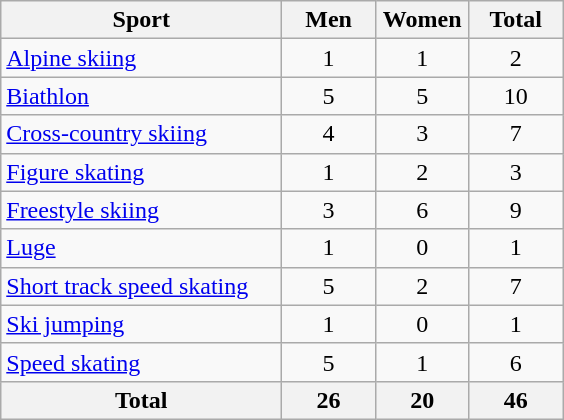<table class="wikitable sortable" style="text-align:center;">
<tr>
<th width=180>Sport</th>
<th width=55>Men</th>
<th width=55>Women</th>
<th width=55>Total</th>
</tr>
<tr |>
<td align="left"><a href='#'>Alpine skiing</a></td>
<td>1</td>
<td>1</td>
<td>2</td>
</tr>
<tr>
<td align=left><a href='#'>Biathlon</a></td>
<td>5</td>
<td>5</td>
<td>10</td>
</tr>
<tr>
<td align="left"><a href='#'>Cross-country skiing</a></td>
<td>4</td>
<td>3</td>
<td>7</td>
</tr>
<tr>
<td align=left><a href='#'>Figure skating</a></td>
<td>1</td>
<td>2</td>
<td>3</td>
</tr>
<tr>
<td align=left><a href='#'>Freestyle skiing</a></td>
<td>3</td>
<td>6</td>
<td>9</td>
</tr>
<tr>
<td align=left><a href='#'>Luge</a></td>
<td>1</td>
<td>0</td>
<td>1</td>
</tr>
<tr>
<td align="left"><a href='#'>Short track speed skating</a></td>
<td>5</td>
<td>2</td>
<td>7</td>
</tr>
<tr>
<td align="left"><a href='#'>Ski jumping</a></td>
<td>1</td>
<td>0</td>
<td>1</td>
</tr>
<tr>
<td align="left"><a href='#'>Speed skating</a></td>
<td>5</td>
<td>1</td>
<td>6</td>
</tr>
<tr>
<th>Total</th>
<th>26</th>
<th>20</th>
<th>46</th>
</tr>
</table>
